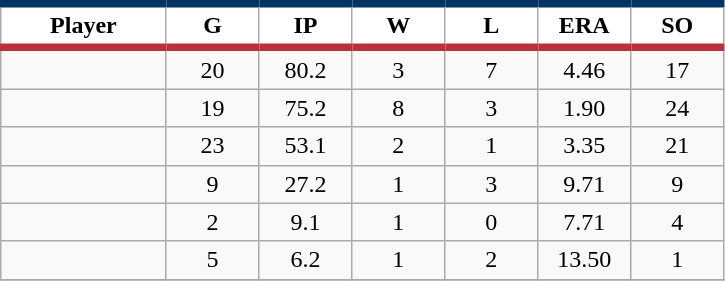<table class="wikitable sortable">
<tr>
<th style="background:#FFFFFF; border-top:#023465 5px solid; border-bottom:#ba313c 5px solid;" width="16%">Player</th>
<th style="background:#FFFFFF; border-top:#023465 5px solid; border-bottom:#ba313c 5px solid;" width="9%">G</th>
<th style="background:#FFFFFF; border-top:#023465 5px solid; border-bottom:#ba313c 5px solid;" width="9%">IP</th>
<th style="background:#FFFFFF; border-top:#023465 5px solid; border-bottom:#ba313c 5px solid;" width="9%">W</th>
<th style="background:#FFFFFF; border-top:#023465 5px solid; border-bottom:#ba313c 5px solid;" width="9%">L</th>
<th style="background:#FFFFFF; border-top:#023465 5px solid; border-bottom:#ba313c 5px solid;" width="9%">ERA</th>
<th style="background:#FFFFFF; border-top:#023465 5px solid; border-bottom:#ba313c 5px solid;" width="9%">SO</th>
</tr>
<tr align="center">
<td></td>
<td>20</td>
<td>80.2</td>
<td>3</td>
<td>7</td>
<td>4.46</td>
<td>17</td>
</tr>
<tr align="center">
<td></td>
<td>19</td>
<td>75.2</td>
<td>8</td>
<td>3</td>
<td>1.90</td>
<td>24</td>
</tr>
<tr align="center">
<td></td>
<td>23</td>
<td>53.1</td>
<td>2</td>
<td>1</td>
<td>3.35</td>
<td>21</td>
</tr>
<tr align="center">
<td></td>
<td>9</td>
<td>27.2</td>
<td>1</td>
<td>3</td>
<td>9.71</td>
<td>9</td>
</tr>
<tr align="center">
<td></td>
<td>2</td>
<td>9.1</td>
<td>1</td>
<td>0</td>
<td>7.71</td>
<td>4</td>
</tr>
<tr align=center>
<td></td>
<td>5</td>
<td>6.2</td>
<td>1</td>
<td>2</td>
<td>13.50</td>
<td>1</td>
</tr>
<tr align="center">
</tr>
</table>
